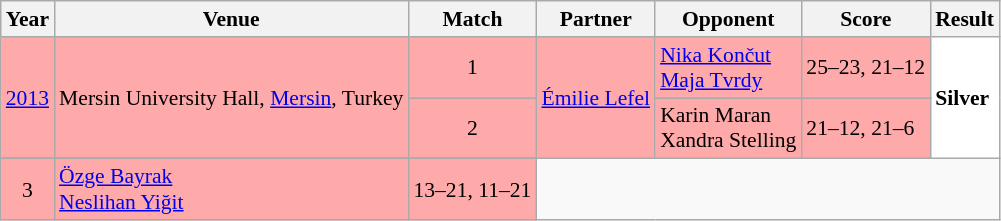<table class="sortable wikitable" style="font-size: 90%;">
<tr>
<th>Year</th>
<th>Venue</th>
<th>Match</th>
<th>Partner</th>
<th>Opponent</th>
<th>Score</th>
<th>Result</th>
</tr>
<tr style="background:#FFAAAA">
<td align="center" rowspan="3"><a href='#'>2013</a></td>
<td align="left" rowspan="3">Mersin University Hall, <a href='#'>Mersin</a>, Turkey</td>
<td align="center">1</td>
<td align="left" rowspan="3"> <a href='#'>Émilie Lefel</a></td>
<td align="left"> <a href='#'>Nika Končut</a><br> <a href='#'>Maja Tvrdy</a></td>
<td align="left">25–23, 21–12</td>
<td style="text-align:left; background:white" rowspan="3"> <strong>Silver</strong></td>
</tr>
<tr>
</tr>
<tr style="background:#FFAAAA">
<td align="center">2</td>
<td align="left"> Karin Maran<br> Xandra Stelling</td>
<td align="left">21–12, 21–6</td>
</tr>
<tr>
</tr>
<tr style="background:#FFAAAA">
<td align="center">3</td>
<td align="left"> <a href='#'>Özge Bayrak</a><br> <a href='#'>Neslihan Yiğit</a></td>
<td align="left">13–21, 11–21</td>
</tr>
</table>
